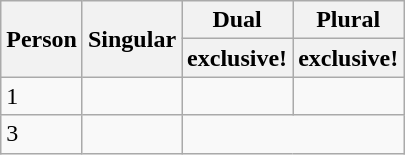<table class="wikitable">
<tr>
<th rowspan="2">Person</th>
<th rowspan="2">Singular</th>
<th>Dual</th>
<th>Plural</th>
</tr>
<tr>
<th>exclusive!</th>
<th>exclusive!</th>
</tr>
<tr>
<td>1</td>
<td></td>
<td></td>
<td></td>
</tr>
<tr>
<td>3</td>
<td></td>
<td colspan="2"></td>
</tr>
</table>
